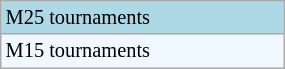<table class="wikitable" style="font-size:85%; width:15%;">
<tr style="background:lightblue;">
<td>M25 tournaments</td>
</tr>
<tr style="background:#f0f8ff;">
<td>M15 tournaments</td>
</tr>
</table>
